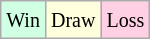<table class="wikitable">
<tr>
<td style="background:#d0ffe3;"><small>Win</small></td>
<td style="background:#ffffdd;"><small>Draw</small></td>
<td style="background:#ffd0e3;"><small>Loss</small></td>
</tr>
</table>
